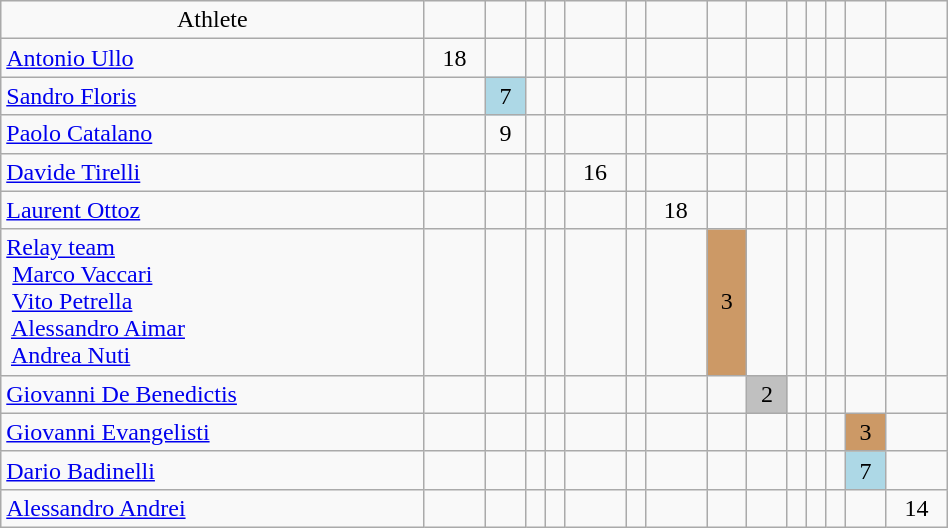<table class="wikitable" style="text-align: center; font-size:100%" width=50%">
<tr>
<td>Athlete</td>
<td></td>
<td></td>
<td></td>
<td></td>
<td></td>
<td></td>
<td></td>
<td></td>
<td></td>
<td></td>
<td></td>
<td></td>
<td></td>
<td></td>
</tr>
<tr>
<td align=left><a href='#'>Antonio Ullo</a></td>
<td>18</td>
<td></td>
<td></td>
<td></td>
<td></td>
<td></td>
<td></td>
<td></td>
<td></td>
<td></td>
<td></td>
<td></td>
<td></td>
<td></td>
</tr>
<tr>
<td align=left><a href='#'>Sandro Floris</a></td>
<td></td>
<td bgcolor=lightblue>7</td>
<td></td>
<td></td>
<td></td>
<td></td>
<td></td>
<td></td>
<td></td>
<td></td>
<td></td>
<td></td>
<td></td>
<td></td>
</tr>
<tr>
<td align=left><a href='#'>Paolo Catalano</a></td>
<td></td>
<td>9</td>
<td></td>
<td></td>
<td></td>
<td></td>
<td></td>
<td></td>
<td></td>
<td></td>
<td></td>
<td></td>
<td></td>
<td></td>
</tr>
<tr>
<td align=left><a href='#'>Davide Tirelli</a></td>
<td></td>
<td></td>
<td></td>
<td></td>
<td>16</td>
<td></td>
<td></td>
<td></td>
<td></td>
<td></td>
<td></td>
<td></td>
<td></td>
<td></td>
</tr>
<tr>
<td align=left><a href='#'>Laurent Ottoz</a></td>
<td></td>
<td></td>
<td></td>
<td></td>
<td></td>
<td></td>
<td>18</td>
<td></td>
<td></td>
<td></td>
<td></td>
<td></td>
<td></td>
<td></td>
</tr>
<tr>
<td align=left><a href='#'>Relay team</a><br> <a href='#'>Marco Vaccari</a><br> <a href='#'>Vito Petrella</a><br> <a href='#'>Alessandro Aimar</a><br> <a href='#'>Andrea Nuti</a></td>
<td></td>
<td></td>
<td></td>
<td></td>
<td></td>
<td></td>
<td></td>
<td bgcolor=cc9966>3</td>
<td></td>
<td></td>
<td></td>
<td></td>
<td></td>
<td></td>
</tr>
<tr>
<td align=left><a href='#'>Giovanni De Benedictis</a></td>
<td></td>
<td></td>
<td></td>
<td></td>
<td></td>
<td></td>
<td></td>
<td></td>
<td bgcolor=silver>2</td>
<td></td>
<td></td>
<td></td>
<td></td>
<td></td>
</tr>
<tr>
<td align=left><a href='#'>Giovanni Evangelisti</a></td>
<td></td>
<td></td>
<td></td>
<td></td>
<td></td>
<td></td>
<td></td>
<td></td>
<td></td>
<td></td>
<td></td>
<td></td>
<td bgcolor=cc9966>3</td>
<td></td>
</tr>
<tr>
<td align=left><a href='#'>Dario Badinelli</a></td>
<td></td>
<td></td>
<td></td>
<td></td>
<td></td>
<td></td>
<td></td>
<td></td>
<td></td>
<td></td>
<td></td>
<td></td>
<td bgcolor=lightblue>7</td>
<td></td>
</tr>
<tr>
<td align=left><a href='#'>Alessandro Andrei</a></td>
<td></td>
<td></td>
<td></td>
<td></td>
<td></td>
<td></td>
<td></td>
<td></td>
<td></td>
<td></td>
<td></td>
<td></td>
<td></td>
<td>14</td>
</tr>
</table>
